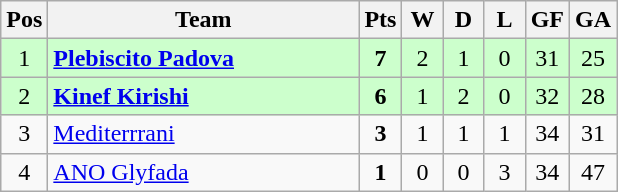<table class="wikitable" style="text-align:center;">
<tr>
<th>Pos</th>
<th width="200">Team</th>
<th width="20">Pts</th>
<th width="20">W</th>
<th width="20">D</th>
<th width="20">L</th>
<th width="20">GF</th>
<th width="20">GA</th>
</tr>
<tr align="center" bgcolor="ccffcc">
<td>1</td>
<td align="left"><strong> <a href='#'>Plebiscito Padova</a></strong></td>
<td><strong>7</strong></td>
<td>2</td>
<td>1</td>
<td>0</td>
<td>31</td>
<td>25</td>
</tr>
<tr align="center" bgcolor="ccffcc">
<td>2</td>
<td align="left"><strong> <a href='#'>Kinef Kirishi</a></strong></td>
<td><strong>6</strong></td>
<td>1</td>
<td>2</td>
<td>0</td>
<td>32</td>
<td>28</td>
</tr>
<tr align="center">
<td>3</td>
<td align="left"> <a href='#'>Mediterrrani</a></td>
<td><strong>3</strong></td>
<td>1</td>
<td>1</td>
<td>1</td>
<td>34</td>
<td>31</td>
</tr>
<tr align="center">
<td>4</td>
<td align="left"> <a href='#'>ANO Glyfada</a></td>
<td><strong>1</strong></td>
<td>0</td>
<td>0</td>
<td>3</td>
<td>34</td>
<td>47</td>
</tr>
</table>
